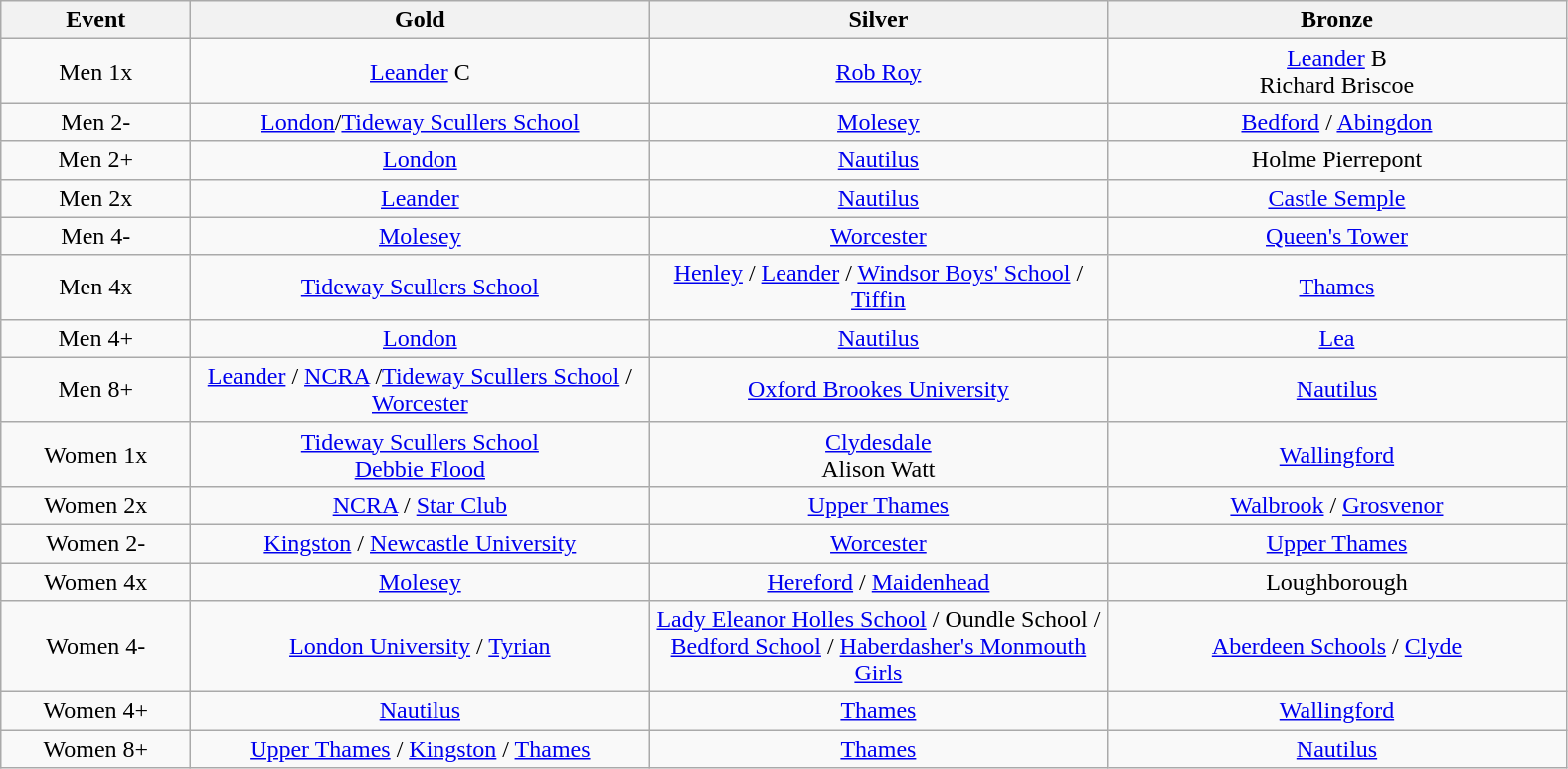<table class="wikitable" style="text-align:center">
<tr>
<th width=120>Event</th>
<th width=300>Gold</th>
<th width=300>Silver</th>
<th width=300>Bronze</th>
</tr>
<tr>
<td>Men 1x</td>
<td><a href='#'>Leander</a> C<br></td>
<td><a href='#'>Rob Roy</a><br></td>
<td><a href='#'>Leander</a> B <br> Richard Briscoe</td>
</tr>
<tr>
<td>Men 2-</td>
<td><a href='#'>London</a>/<a href='#'>Tideway Scullers School</a> <br></td>
<td><a href='#'>Molesey</a> <br></td>
<td><a href='#'>Bedford</a> / <a href='#'>Abingdon</a>  <br></td>
</tr>
<tr>
<td>Men 2+</td>
<td><a href='#'>London</a><br></td>
<td><a href='#'>Nautilus</a><br></td>
<td>Holme Pierrepont<br></td>
</tr>
<tr>
<td>Men 2x</td>
<td><a href='#'>Leander</a>  <br></td>
<td><a href='#'>Nautilus</a><br></td>
<td><a href='#'>Castle Semple</a><br></td>
</tr>
<tr>
<td>Men 4-</td>
<td><a href='#'>Molesey</a><br></td>
<td><a href='#'>Worcester</a><br></td>
<td><a href='#'>Queen's Tower</a><br></td>
</tr>
<tr>
<td>Men 4x</td>
<td><a href='#'>Tideway Scullers School</a><br></td>
<td><a href='#'>Henley</a> / <a href='#'>Leander</a> / <a href='#'>Windsor Boys' School</a> / <a href='#'>Tiffin</a><br></td>
<td><a href='#'>Thames</a><br></td>
</tr>
<tr>
<td>Men 4+</td>
<td><a href='#'>London</a><br></td>
<td><a href='#'>Nautilus</a><br></td>
<td><a href='#'>Lea</a><br></td>
</tr>
<tr>
<td>Men 8+</td>
<td><a href='#'>Leander</a> / <a href='#'>NCRA</a> /<a href='#'>Tideway Scullers School</a> / <a href='#'>Worcester</a><br></td>
<td><a href='#'>Oxford Brookes University</a><br></td>
<td><a href='#'>Nautilus</a> <br></td>
</tr>
<tr>
<td>Women 1x</td>
<td><a href='#'>Tideway Scullers School</a><br><a href='#'>Debbie Flood</a></td>
<td><a href='#'>Clydesdale</a><br>Alison Watt</td>
<td><a href='#'>Wallingford</a><br></td>
</tr>
<tr>
<td>Women 2x</td>
<td><a href='#'>NCRA</a> / <a href='#'>Star Club</a><br></td>
<td><a href='#'>Upper Thames</a> <br></td>
<td><a href='#'>Walbrook</a> / <a href='#'>Grosvenor</a><br></td>
</tr>
<tr>
<td>Women 2-</td>
<td><a href='#'>Kingston</a> / <a href='#'>Newcastle University</a><br></td>
<td><a href='#'>Worcester</a> <br></td>
<td><a href='#'>Upper Thames</a>   <br></td>
</tr>
<tr>
<td>Women 4x</td>
<td><a href='#'>Molesey</a><br></td>
<td><a href='#'>Hereford</a> / <a href='#'>Maidenhead</a> <br></td>
<td>Loughborough<br></td>
</tr>
<tr>
<td>Women 4-</td>
<td><a href='#'>London University</a> / <a href='#'>Tyrian</a> <br></td>
<td><a href='#'>Lady Eleanor Holles School</a> / Oundle School / <a href='#'>Bedford School</a> / <a href='#'>Haberdasher's Monmouth Girls</a> <br></td>
<td><a href='#'>Aberdeen Schools</a> / <a href='#'>Clyde</a><br></td>
</tr>
<tr>
<td>Women 4+</td>
<td><a href='#'>Nautilus</a><br></td>
<td><a href='#'>Thames</a><br></td>
<td><a href='#'>Wallingford</a><br></td>
</tr>
<tr>
<td>Women 8+</td>
<td><a href='#'>Upper Thames</a> / <a href='#'>Kingston</a> / <a href='#'>Thames</a><br></td>
<td><a href='#'>Thames</a> <br></td>
<td><a href='#'>Nautilus</a><br></td>
</tr>
</table>
